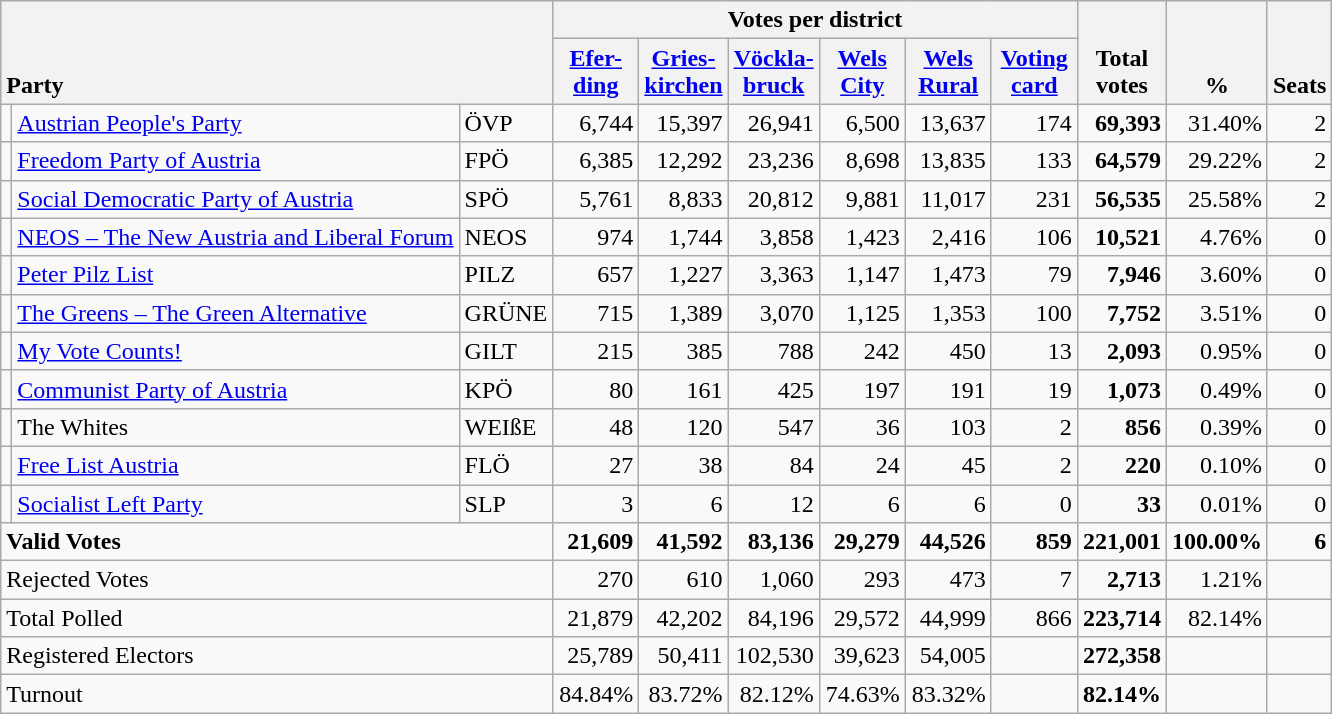<table class="wikitable" border="1" style="text-align:right;">
<tr>
<th style="text-align:left;" valign=bottom rowspan=2 colspan=3>Party</th>
<th colspan=6>Votes per district</th>
<th align=center valign=bottom rowspan=2 width="50">Total<br>votes</th>
<th align=center valign=bottom rowspan=2 width="50">%</th>
<th align=center valign=bottom rowspan=2>Seats</th>
</tr>
<tr>
<th align=center valign=bottom width="50"><a href='#'>Efer-<br>ding</a></th>
<th align=center valign=bottom width="50"><a href='#'>Gries-<br>kirchen</a></th>
<th align=center valign=bottom width="50"><a href='#'>Vöckla-<br>bruck</a></th>
<th align=center valign=bottom width="50"><a href='#'>Wels<br>City</a></th>
<th align=center valign=bottom width="50"><a href='#'>Wels<br>Rural</a></th>
<th align=center valign=bottom width="50"><a href='#'>Voting<br>card</a></th>
</tr>
<tr>
<td></td>
<td align=left><a href='#'>Austrian People's Party</a></td>
<td align=left>ÖVP</td>
<td>6,744</td>
<td>15,397</td>
<td>26,941</td>
<td>6,500</td>
<td>13,637</td>
<td>174</td>
<td><strong>69,393</strong></td>
<td>31.40%</td>
<td>2</td>
</tr>
<tr>
<td></td>
<td align=left><a href='#'>Freedom Party of Austria</a></td>
<td align=left>FPÖ</td>
<td>6,385</td>
<td>12,292</td>
<td>23,236</td>
<td>8,698</td>
<td>13,835</td>
<td>133</td>
<td><strong>64,579</strong></td>
<td>29.22%</td>
<td>2</td>
</tr>
<tr>
<td></td>
<td align=left><a href='#'>Social Democratic Party of Austria</a></td>
<td align=left>SPÖ</td>
<td>5,761</td>
<td>8,833</td>
<td>20,812</td>
<td>9,881</td>
<td>11,017</td>
<td>231</td>
<td><strong>56,535</strong></td>
<td>25.58%</td>
<td>2</td>
</tr>
<tr>
<td></td>
<td align=left style="white-space: nowrap;"><a href='#'>NEOS – The New Austria and Liberal Forum</a></td>
<td align=left>NEOS</td>
<td>974</td>
<td>1,744</td>
<td>3,858</td>
<td>1,423</td>
<td>2,416</td>
<td>106</td>
<td><strong>10,521</strong></td>
<td>4.76%</td>
<td>0</td>
</tr>
<tr>
<td></td>
<td align=left><a href='#'>Peter Pilz List</a></td>
<td align=left>PILZ</td>
<td>657</td>
<td>1,227</td>
<td>3,363</td>
<td>1,147</td>
<td>1,473</td>
<td>79</td>
<td><strong>7,946</strong></td>
<td>3.60%</td>
<td>0</td>
</tr>
<tr>
<td></td>
<td align=left><a href='#'>The Greens – The Green Alternative</a></td>
<td align=left>GRÜNE</td>
<td>715</td>
<td>1,389</td>
<td>3,070</td>
<td>1,125</td>
<td>1,353</td>
<td>100</td>
<td><strong>7,752</strong></td>
<td>3.51%</td>
<td>0</td>
</tr>
<tr>
<td></td>
<td align=left><a href='#'>My Vote Counts!</a></td>
<td align=left>GILT</td>
<td>215</td>
<td>385</td>
<td>788</td>
<td>242</td>
<td>450</td>
<td>13</td>
<td><strong>2,093</strong></td>
<td>0.95%</td>
<td>0</td>
</tr>
<tr>
<td></td>
<td align=left><a href='#'>Communist Party of Austria</a></td>
<td align=left>KPÖ</td>
<td>80</td>
<td>161</td>
<td>425</td>
<td>197</td>
<td>191</td>
<td>19</td>
<td><strong>1,073</strong></td>
<td>0.49%</td>
<td>0</td>
</tr>
<tr>
<td></td>
<td align=left>The Whites</td>
<td align=left>WEIßE</td>
<td>48</td>
<td>120</td>
<td>547</td>
<td>36</td>
<td>103</td>
<td>2</td>
<td><strong>856</strong></td>
<td>0.39%</td>
<td>0</td>
</tr>
<tr>
<td></td>
<td align=left><a href='#'>Free List Austria</a></td>
<td align=left>FLÖ</td>
<td>27</td>
<td>38</td>
<td>84</td>
<td>24</td>
<td>45</td>
<td>2</td>
<td><strong>220</strong></td>
<td>0.10%</td>
<td>0</td>
</tr>
<tr>
<td></td>
<td align=left><a href='#'>Socialist Left Party</a></td>
<td align=left>SLP</td>
<td>3</td>
<td>6</td>
<td>12</td>
<td>6</td>
<td>6</td>
<td>0</td>
<td><strong>33</strong></td>
<td>0.01%</td>
<td>0</td>
</tr>
<tr style="font-weight:bold">
<td align=left colspan=3>Valid Votes</td>
<td>21,609</td>
<td>41,592</td>
<td>83,136</td>
<td>29,279</td>
<td>44,526</td>
<td>859</td>
<td>221,001</td>
<td>100.00%</td>
<td>6</td>
</tr>
<tr>
<td align=left colspan=3>Rejected Votes</td>
<td>270</td>
<td>610</td>
<td>1,060</td>
<td>293</td>
<td>473</td>
<td>7</td>
<td><strong>2,713</strong></td>
<td>1.21%</td>
<td></td>
</tr>
<tr>
<td align=left colspan=3>Total Polled</td>
<td>21,879</td>
<td>42,202</td>
<td>84,196</td>
<td>29,572</td>
<td>44,999</td>
<td>866</td>
<td><strong>223,714</strong></td>
<td>82.14%</td>
<td></td>
</tr>
<tr>
<td align=left colspan=3>Registered Electors</td>
<td>25,789</td>
<td>50,411</td>
<td>102,530</td>
<td>39,623</td>
<td>54,005</td>
<td></td>
<td><strong>272,358</strong></td>
<td></td>
<td></td>
</tr>
<tr>
<td align=left colspan=3>Turnout</td>
<td>84.84%</td>
<td>83.72%</td>
<td>82.12%</td>
<td>74.63%</td>
<td>83.32%</td>
<td></td>
<td><strong>82.14%</strong></td>
<td></td>
<td></td>
</tr>
</table>
